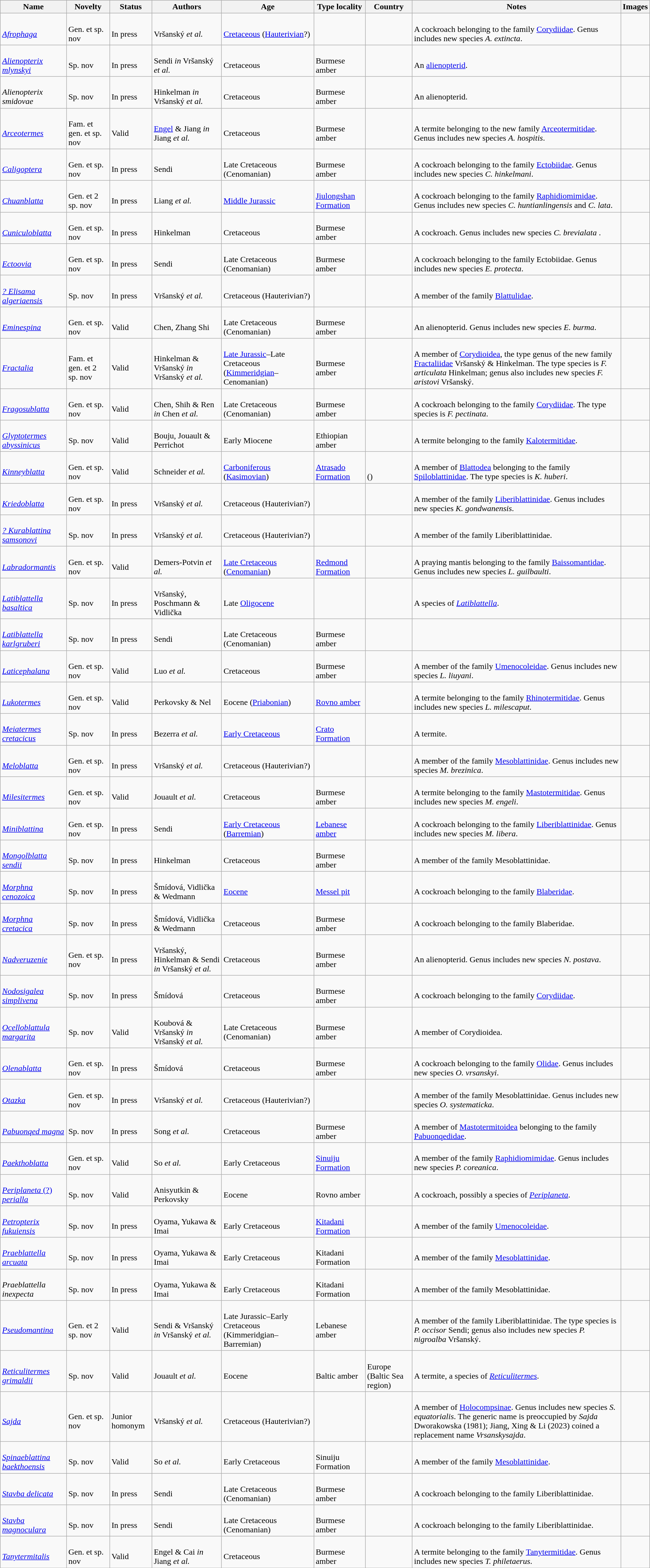<table class="wikitable sortable" align="center" width="100%">
<tr>
<th>Name</th>
<th>Novelty</th>
<th>Status</th>
<th>Authors</th>
<th>Age</th>
<th>Type locality</th>
<th>Country</th>
<th>Notes</th>
<th>Images</th>
</tr>
<tr>
<td><br><em><a href='#'>Afrophaga</a></em></td>
<td><br>Gen. et sp. nov</td>
<td><br>In press</td>
<td><br>Vršanský <em>et al.</em></td>
<td><br><a href='#'>Cretaceous</a> (<a href='#'>Hauterivian</a>?)</td>
<td></td>
<td><br></td>
<td><br>A cockroach belonging to the family <a href='#'>Corydiidae</a>. Genus includes new species <em>A. extincta</em>.</td>
<td></td>
</tr>
<tr>
<td><br><em><a href='#'>Alienopterix mlynskyi</a></em></td>
<td><br>Sp. nov</td>
<td><br>In press</td>
<td><br>Sendi <em>in</em> Vršanský <em>et al.</em></td>
<td><br>Cretaceous</td>
<td><br>Burmese amber</td>
<td><br></td>
<td><br>An <a href='#'>alienopterid</a>.</td>
<td></td>
</tr>
<tr>
<td><br><em>Alienopterix smidovae</em></td>
<td><br>Sp. nov</td>
<td><br>In press</td>
<td><br>Hinkelman <em>in</em> Vršanský <em>et al.</em></td>
<td><br>Cretaceous</td>
<td><br>Burmese amber</td>
<td><br></td>
<td><br>An alienopterid.</td>
<td></td>
</tr>
<tr>
<td><br><em><a href='#'>Arceotermes</a></em></td>
<td><br>Fam. et gen. et sp. nov</td>
<td><br>Valid</td>
<td><br><a href='#'>Engel</a> & Jiang <em>in</em> Jiang <em>et al.</em></td>
<td><br>Cretaceous</td>
<td><br>Burmese amber</td>
<td><br></td>
<td><br>A termite belonging to the new family <a href='#'>Arceotermitidae</a>. Genus includes new species <em>A. hospitis</em>.</td>
<td></td>
</tr>
<tr>
<td><br><em><a href='#'>Caligoptera</a></em></td>
<td><br>Gen. et sp. nov</td>
<td><br>In press</td>
<td><br>Sendi</td>
<td><br>Late Cretaceous (Cenomanian)</td>
<td><br>Burmese amber</td>
<td><br></td>
<td><br>A cockroach belonging to the family <a href='#'>Ectobiidae</a>. Genus includes new species <em>C. hinkelmani</em>.</td>
<td></td>
</tr>
<tr>
<td><br><em><a href='#'>Chuanblatta</a></em></td>
<td><br>Gen. et 2 sp. nov</td>
<td><br>In press</td>
<td><br>Liang <em>et al.</em></td>
<td><br><a href='#'>Middle Jurassic</a></td>
<td><br><a href='#'>Jiulongshan Formation</a></td>
<td><br></td>
<td><br>A cockroach belonging to the family <a href='#'>Raphidiomimidae</a>. Genus includes new species <em>C. huntianlingensis</em> and <em>C. lata</em>.</td>
<td></td>
</tr>
<tr>
<td><br><em><a href='#'>Cuniculoblatta</a></em></td>
<td><br>Gen. et sp. nov</td>
<td><br>In press</td>
<td><br>Hinkelman</td>
<td><br>Cretaceous</td>
<td><br>Burmese amber</td>
<td><br></td>
<td><br>A cockroach. Genus includes new species <em>C. brevialata </em>.</td>
<td></td>
</tr>
<tr>
<td><br><em><a href='#'>Ectoovia</a></em></td>
<td><br>Gen. et sp. nov</td>
<td><br>In press</td>
<td><br>Sendi</td>
<td><br>Late Cretaceous (Cenomanian)</td>
<td><br>Burmese amber</td>
<td><br></td>
<td><br>A cockroach belonging to the family Ectobiidae. Genus includes new species <em>E. protecta</em>.</td>
<td></td>
</tr>
<tr>
<td><br><em><a href='#'>? Elisama algeriaensis</a></em></td>
<td><br>Sp. nov</td>
<td><br>In press</td>
<td><br>Vršanský <em>et al.</em></td>
<td><br>Cretaceous (Hauterivian?)</td>
<td></td>
<td><br></td>
<td><br>A member of the family <a href='#'>Blattulidae</a>.</td>
<td></td>
</tr>
<tr>
<td><br><em><a href='#'>Eminespina</a></em></td>
<td><br>Gen. et sp. nov</td>
<td><br>Valid</td>
<td><br>Chen, Zhang  Shi</td>
<td><br>Late Cretaceous (Cenomanian)</td>
<td><br>Burmese amber</td>
<td><br></td>
<td><br>An alienopterid. Genus includes new species <em>E. burma</em>.</td>
<td></td>
</tr>
<tr>
<td><br><em><a href='#'>Fractalia</a></em></td>
<td><br>Fam. et gen. et 2 sp. nov</td>
<td><br>Valid</td>
<td><br>Hinkelman & Vršanský <em>in</em> Vršanský <em>et al.</em></td>
<td><br><a href='#'>Late Jurassic</a>–Late Cretaceous (<a href='#'>Kimmeridgian</a>–Cenomanian)</td>
<td><br>Burmese amber</td>
<td><br><br>
<br>
</td>
<td><br>A member of <a href='#'>Corydioidea</a>, the type genus of the new family <a href='#'>Fractaliidae</a> Vršanský & Hinkelman. The type species is <em>F. articulata</em> Hinkelman; genus also includes new species <em>F. aristovi</em> Vršanský.</td>
<td></td>
</tr>
<tr>
<td><br><em><a href='#'>Fragosublatta</a></em></td>
<td><br>Gen. et sp. nov</td>
<td><br>Valid</td>
<td><br>Chen, Shih & Ren <em>in</em> Chen <em>et al.</em></td>
<td><br>Late Cretaceous (Cenomanian)</td>
<td><br>Burmese amber</td>
<td><br></td>
<td><br>A cockroach belonging to the family <a href='#'>Corydiidae</a>. The type species is <em>F. pectinata</em>.</td>
<td></td>
</tr>
<tr>
<td><br><em><a href='#'>Glyptotermes abyssinicus</a></em></td>
<td><br>Sp. nov</td>
<td><br>Valid</td>
<td><br>Bouju, Jouault & Perrichot</td>
<td><br>Early Miocene</td>
<td><br>Ethiopian amber</td>
<td><br></td>
<td><br>A termite belonging to the family <a href='#'>Kalotermitidae</a>.</td>
<td></td>
</tr>
<tr>
<td><br><em><a href='#'>Kinneyblatta</a></em></td>
<td><br>Gen. et sp. nov</td>
<td><br>Valid</td>
<td><br>Schneider <em>et al.</em></td>
<td><br><a href='#'>Carboniferous</a> (<a href='#'>Kasimovian</a>)</td>
<td><br><a href='#'>Atrasado Formation</a></td>
<td><br><br>()</td>
<td><br>A member of <a href='#'>Blattodea</a> belonging to the family <a href='#'>Spiloblattinidae</a>. The type species is <em>K. huberi</em>.</td>
<td></td>
</tr>
<tr>
<td><br><em><a href='#'>Kriedoblatta</a></em></td>
<td><br>Gen. et sp. nov</td>
<td><br>In press</td>
<td><br>Vršanský <em>et al.</em></td>
<td><br>Cretaceous (Hauterivian?)</td>
<td></td>
<td><br></td>
<td><br>A member of the family <a href='#'>Liberiblattinidae</a>. Genus includes new species <em>K. gondwanensis</em>.</td>
<td></td>
</tr>
<tr>
<td><br><em><a href='#'>? Kurablattina samsonovi</a></em></td>
<td><br>Sp. nov</td>
<td><br>In press</td>
<td><br>Vršanský <em>et al.</em></td>
<td><br>Cretaceous (Hauterivian?)</td>
<td></td>
<td><br></td>
<td><br>A member of the family Liberiblattinidae.</td>
<td></td>
</tr>
<tr>
<td><br><em><a href='#'>Labradormantis</a></em></td>
<td><br>Gen. et sp. nov</td>
<td><br>Valid</td>
<td><br>Demers-Potvin <em>et al.</em></td>
<td><br><a href='#'>Late Cretaceous</a> (<a href='#'>Cenomanian</a>)</td>
<td><br><a href='#'>Redmond Formation</a></td>
<td><br></td>
<td><br>A praying mantis belonging to the family <a href='#'>Baissomantidae</a>. Genus includes new species <em>L. guilbaulti</em>.</td>
<td></td>
</tr>
<tr>
<td><br><em><a href='#'>Latiblattella basaltica</a></em></td>
<td><br>Sp. nov</td>
<td><br>In press</td>
<td><br>Vršanský, Poschmann & Vidlička</td>
<td><br>Late <a href='#'>Oligocene</a></td>
<td></td>
<td><br></td>
<td><br>A species of <em><a href='#'>Latiblattella</a></em>.</td>
<td></td>
</tr>
<tr>
<td><br><em><a href='#'>Latiblattella karlgruberi</a></em></td>
<td><br>Sp. nov</td>
<td><br>In press</td>
<td><br>Sendi</td>
<td><br>Late Cretaceous (Cenomanian)</td>
<td><br>Burmese amber</td>
<td><br></td>
<td></td>
<td></td>
</tr>
<tr>
<td><br><em><a href='#'>Laticephalana</a></em></td>
<td><br>Gen. et sp. nov</td>
<td><br>Valid</td>
<td><br>Luo <em>et al.</em></td>
<td><br>Cretaceous</td>
<td><br>Burmese amber</td>
<td><br></td>
<td><br>A member of the family <a href='#'>Umenocoleidae</a>. Genus includes new species <em>L. liuyani</em>.</td>
<td></td>
</tr>
<tr>
<td><br><em><a href='#'>Lukotermes</a></em></td>
<td><br>Gen. et sp. nov</td>
<td><br>Valid</td>
<td><br>Perkovsky & Nel</td>
<td><br>Eocene (<a href='#'>Priabonian</a>)</td>
<td><br><a href='#'>Rovno amber</a></td>
<td><br></td>
<td><br>A termite belonging to the family <a href='#'>Rhinotermitidae</a>. Genus includes new species <em>L. milescaput</em>.</td>
<td></td>
</tr>
<tr>
<td><br><em><a href='#'>Meiatermes cretacicus</a></em></td>
<td><br>Sp. nov</td>
<td><br>In press</td>
<td><br>Bezerra <em>et al.</em></td>
<td><br><a href='#'>Early Cretaceous</a></td>
<td><br><a href='#'>Crato Formation</a></td>
<td><br></td>
<td><br>A termite.</td>
<td></td>
</tr>
<tr>
<td><br><em><a href='#'>Meloblatta</a></em></td>
<td><br>Gen. et sp. nov</td>
<td><br>In press</td>
<td><br>Vršanský <em>et al.</em></td>
<td><br>Cretaceous (Hauterivian?)</td>
<td></td>
<td><br></td>
<td><br>A member of the family <a href='#'>Mesoblattinidae</a>. Genus includes new species <em>M. brezinica</em>.</td>
<td></td>
</tr>
<tr>
<td><br><em><a href='#'>Milesitermes</a></em></td>
<td><br>Gen. et sp. nov</td>
<td><br>Valid</td>
<td><br>Jouault <em>et al.</em></td>
<td><br>Cretaceous</td>
<td><br>Burmese amber</td>
<td><br></td>
<td><br>A termite belonging to the family <a href='#'>Mastotermitidae</a>. Genus includes new species <em>M. engeli</em>.</td>
<td></td>
</tr>
<tr>
<td><br><em><a href='#'>Miniblattina</a></em></td>
<td><br>Gen. et sp. nov</td>
<td><br>In press</td>
<td><br>Sendi</td>
<td><br><a href='#'>Early Cretaceous</a> (<a href='#'>Barremian</a>)</td>
<td><br><a href='#'>Lebanese amber</a></td>
<td><br></td>
<td><br>A cockroach belonging to the family <a href='#'>Liberiblattinidae</a>. Genus includes new species <em>M. libera</em>.</td>
<td></td>
</tr>
<tr>
<td><br><em><a href='#'>Mongolblatta sendii</a></em></td>
<td><br>Sp. nov</td>
<td><br>In press</td>
<td><br>Hinkelman</td>
<td><br>Cretaceous</td>
<td><br>Burmese amber</td>
<td><br></td>
<td><br>A member of the family Mesoblattinidae.</td>
<td></td>
</tr>
<tr>
<td><br><em><a href='#'>Morphna cenozoica</a></em></td>
<td><br>Sp. nov</td>
<td><br>In press</td>
<td><br>Šmídová, Vidlička & Wedmann</td>
<td><br><a href='#'>Eocene</a></td>
<td><br><a href='#'>Messel pit</a></td>
<td><br></td>
<td><br>A cockroach belonging to the family <a href='#'>Blaberidae</a>.</td>
<td></td>
</tr>
<tr>
<td><br><em><a href='#'>Morphna cretacica</a></em></td>
<td><br>Sp. nov</td>
<td><br>In press</td>
<td><br>Šmídová, Vidlička & Wedmann</td>
<td><br>Cretaceous</td>
<td><br>Burmese amber</td>
<td><br></td>
<td><br>A cockroach belonging to the family Blaberidae.</td>
<td></td>
</tr>
<tr>
<td><br><em><a href='#'>Nadveruzenie</a></em></td>
<td><br>Gen. et sp. nov</td>
<td><br>In press</td>
<td><br>Vršanský, Hinkelman & Sendi <em>in</em> Vršanský <em>et al.</em></td>
<td><br>Cretaceous</td>
<td><br>Burmese amber</td>
<td><br></td>
<td><br>An alienopterid. Genus includes new species <em>N. postava</em>.</td>
<td></td>
</tr>
<tr>
<td><br><em><a href='#'>Nodosigalea simplivena</a></em></td>
<td><br>Sp. nov</td>
<td><br>In press</td>
<td><br>Šmídová</td>
<td><br>Cretaceous</td>
<td><br>Burmese amber</td>
<td><br></td>
<td><br>A cockroach belonging to the family <a href='#'>Corydiidae</a>.</td>
<td></td>
</tr>
<tr>
<td><br><em><a href='#'>Ocelloblattula margarita</a></em></td>
<td><br>Sp. nov</td>
<td><br>Valid</td>
<td><br>Koubová & Vršanský <em>in</em> Vršanský <em>et al.</em></td>
<td><br>Late Cretaceous (Cenomanian)</td>
<td><br>Burmese amber</td>
<td><br></td>
<td><br>A member of Corydioidea.</td>
<td></td>
</tr>
<tr>
<td><br><em><a href='#'>Olenablatta</a></em></td>
<td><br>Gen. et sp. nov</td>
<td><br>In press</td>
<td><br>Šmídová</td>
<td><br>Cretaceous</td>
<td><br>Burmese amber</td>
<td><br></td>
<td><br>A cockroach belonging to the family <a href='#'>Olidae</a>. Genus includes new species <em>O. vrsanskyi</em>.</td>
<td></td>
</tr>
<tr>
<td><br><em><a href='#'>Otazka</a></em></td>
<td><br>Gen. et sp. nov</td>
<td><br>In press</td>
<td><br>Vršanský <em>et al.</em></td>
<td><br>Cretaceous (Hauterivian?)</td>
<td></td>
<td><br></td>
<td><br>A member of the family Mesoblattinidae. Genus includes new species <em>O. systematicka</em>.</td>
<td></td>
</tr>
<tr>
<td><br><em><a href='#'>Pabuonqed magna</a></em></td>
<td><br>Sp. nov</td>
<td><br>In press</td>
<td><br>Song <em>et al.</em></td>
<td><br>Cretaceous</td>
<td><br>Burmese amber</td>
<td><br></td>
<td><br>A member of <a href='#'>Mastotermitoidea</a> belonging to the family <a href='#'>Pabuonqedidae</a>.</td>
<td></td>
</tr>
<tr>
<td><br><em><a href='#'>Paekthoblatta</a></em></td>
<td><br>Gen. et sp. nov</td>
<td><br>Valid</td>
<td><br>So <em>et al.</em></td>
<td><br>Early Cretaceous</td>
<td><br><a href='#'>Sinuiju Formation</a></td>
<td><br></td>
<td><br>A member of the family <a href='#'>Raphidiomimidae</a>. Genus includes new species <em>P. coreanica</em>.</td>
<td></td>
</tr>
<tr>
<td><br><a href='#'><em>Periplaneta</em> (?) <em>perialla</em></a></td>
<td><br>Sp. nov</td>
<td><br>Valid</td>
<td><br>Anisyutkin & Perkovsky</td>
<td><br>Eocene</td>
<td><br>Rovno amber</td>
<td><br></td>
<td><br>A cockroach, possibly a species of <em><a href='#'>Periplaneta</a></em>.</td>
<td></td>
</tr>
<tr>
<td><br><em><a href='#'>Petropterix fukuiensis</a></em></td>
<td><br>Sp. nov</td>
<td><br>In press</td>
<td><br>Oyama, Yukawa & Imai</td>
<td><br>Early Cretaceous</td>
<td><br><a href='#'>Kitadani Formation</a></td>
<td><br></td>
<td><br>A member of the family <a href='#'>Umenocoleidae</a>.</td>
<td></td>
</tr>
<tr>
<td><br><em><a href='#'>Praeblattella arcuata</a></em></td>
<td><br>Sp. nov</td>
<td><br>In press</td>
<td><br>Oyama, Yukawa & Imai</td>
<td><br>Early Cretaceous</td>
<td><br>Kitadani Formation</td>
<td><br></td>
<td><br>A member of the family <a href='#'>Mesoblattinidae</a>.</td>
<td></td>
</tr>
<tr>
<td><br><em>Praeblattella inexpecta</em></td>
<td><br>Sp. nov</td>
<td><br>In press</td>
<td><br>Oyama, Yukawa & Imai</td>
<td><br>Early Cretaceous</td>
<td><br>Kitadani Formation</td>
<td><br></td>
<td><br>A member of the family Mesoblattinidae.</td>
<td></td>
</tr>
<tr>
<td><br><em><a href='#'>Pseudomantina</a></em></td>
<td><br>Gen. et 2 sp. nov</td>
<td><br>Valid</td>
<td><br>Sendi & Vršanský <em>in</em> Vršanský <em>et al.</em></td>
<td><br>Late Jurassic–Early Cretaceous (Kimmeridgian–Barremian)</td>
<td><br>Lebanese amber</td>
<td><br><br>
</td>
<td><br>A member of the family Liberiblattinidae. The type species is <em>P. occisor</em> Sendi; genus also includes new species <em>P. nigroalba</em> Vršanský.</td>
<td></td>
</tr>
<tr>
<td><br><em><a href='#'>Reticulitermes grimaldii</a></em></td>
<td><br>Sp. nov</td>
<td><br>Valid</td>
<td><br>Jouault <em>et al.</em></td>
<td><br>Eocene</td>
<td><br>Baltic amber</td>
<td><br>Europe (Baltic Sea region)</td>
<td><br>A termite, a species of <em><a href='#'>Reticulitermes</a></em>.</td>
<td></td>
</tr>
<tr>
<td><br><em><a href='#'>Sajda</a></em></td>
<td><br>Gen. et sp. nov</td>
<td><br>Junior homonym</td>
<td><br>Vršanský <em>et al.</em></td>
<td><br>Cretaceous (Hauterivian?)</td>
<td></td>
<td><br></td>
<td><br>A member of <a href='#'>Holocompsinae</a>. Genus includes new species <em>S. equatorialis</em>. The generic name is preoccupied by <em>Sajda</em> Dworakowska (1981); Jiang, Xing & Li (2023) coined a replacement name <em>Vrsanskysajda</em>.</td>
<td></td>
</tr>
<tr>
<td><br><em><a href='#'>Spinaeblattina baekthoensis</a></em></td>
<td><br>Sp. nov</td>
<td><br>Valid</td>
<td><br>So <em>et al.</em></td>
<td><br>Early Cretaceous</td>
<td><br>Sinuiju Formation</td>
<td><br></td>
<td><br>A member of the family <a href='#'>Mesoblattinidae</a>.</td>
<td></td>
</tr>
<tr>
<td><br><em><a href='#'>Stavba delicata</a></em></td>
<td><br>Sp. nov</td>
<td><br>In press</td>
<td><br>Sendi</td>
<td><br>Late Cretaceous (Cenomanian)</td>
<td><br>Burmese amber</td>
<td><br></td>
<td><br>A cockroach belonging to the family Liberiblattinidae.</td>
<td></td>
</tr>
<tr>
<td><br><em><a href='#'>Stavba magnoculara</a></em></td>
<td><br>Sp. nov</td>
<td><br>In press</td>
<td><br>Sendi</td>
<td><br>Late Cretaceous (Cenomanian)</td>
<td><br>Burmese amber</td>
<td><br></td>
<td><br>A cockroach belonging to the family Liberiblattinidae.</td>
<td></td>
</tr>
<tr>
<td><br><em><a href='#'>Tanytermitalis</a></em></td>
<td><br>Gen. et sp. nov</td>
<td><br>Valid</td>
<td><br>Engel & Cai <em>in</em> Jiang <em>et al.</em></td>
<td><br>Cretaceous</td>
<td><br>Burmese amber</td>
<td><br></td>
<td><br>A termite belonging to the family <a href='#'>Tanytermitidae</a>. Genus includes new species <em>T. philetaerus</em>.</td>
<td></td>
</tr>
<tr>
</tr>
</table>
